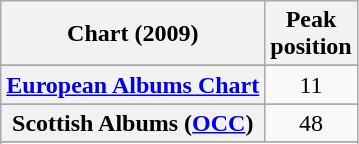<table class="wikitable plainrowheaders sortable">
<tr>
<th>Chart (2009)</th>
<th>Peak<br>position</th>
</tr>
<tr>
</tr>
<tr>
</tr>
<tr>
</tr>
<tr>
</tr>
<tr>
</tr>
<tr>
</tr>
<tr>
</tr>
<tr>
</tr>
<tr>
<th scope="row"><a href='#'>European Albums Chart</a></th>
<td style="text-align:center;">11</td>
</tr>
<tr>
</tr>
<tr>
</tr>
<tr>
</tr>
<tr>
</tr>
<tr>
</tr>
<tr>
</tr>
<tr>
</tr>
<tr>
<th scope="row">Scottish Albums (<a href='#'>OCC</a>)</th>
<td style="text-align:center;">48</td>
</tr>
<tr>
</tr>
<tr>
</tr>
<tr>
</tr>
<tr>
</tr>
<tr>
</tr>
</table>
